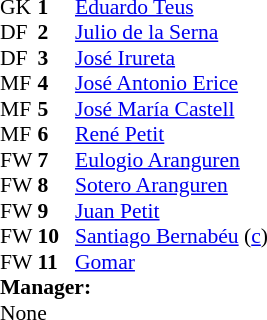<table style="font-size: 90%" cellspacing="0" cellpadding="0" align=center>
<tr>
<td colspan="4"></td>
</tr>
<tr>
<th width=25></th>
<th width=25></th>
</tr>
<tr>
<td>GK</td>
<td><strong>1</strong></td>
<td> <a href='#'>Eduardo Teus</a></td>
</tr>
<tr>
<td>DF</td>
<td><strong>2</strong></td>
<td> <a href='#'>Julio de la Serna</a></td>
</tr>
<tr>
<td>DF</td>
<td><strong>3</strong></td>
<td> <a href='#'>José Irureta</a></td>
</tr>
<tr>
<td>MF</td>
<td><strong>4</strong></td>
<td> <a href='#'>José Antonio Erice</a></td>
</tr>
<tr>
<td>MF</td>
<td><strong>5</strong></td>
<td> <a href='#'>José María Castell</a></td>
</tr>
<tr>
<td>MF</td>
<td><strong>6</strong></td>
<td> <a href='#'>René Petit</a></td>
</tr>
<tr>
<td>FW</td>
<td><strong>7</strong></td>
<td> <a href='#'>Eulogio Aranguren</a></td>
</tr>
<tr>
<td>FW</td>
<td><strong>8</strong></td>
<td> <a href='#'>Sotero Aranguren</a></td>
</tr>
<tr>
<td>FW</td>
<td><strong>9</strong></td>
<td> <a href='#'>Juan Petit</a></td>
</tr>
<tr>
<td>FW</td>
<td><strong>10</strong></td>
<td> <a href='#'>Santiago Bernabéu</a> (<a href='#'>c</a>)</td>
</tr>
<tr>
<td>FW</td>
<td><strong>11</strong></td>
<td> <a href='#'>Gomar</a></td>
</tr>
<tr>
<td colspan=3><strong>Manager:</strong></td>
</tr>
<tr>
<td colspan=4>None</td>
</tr>
</table>
